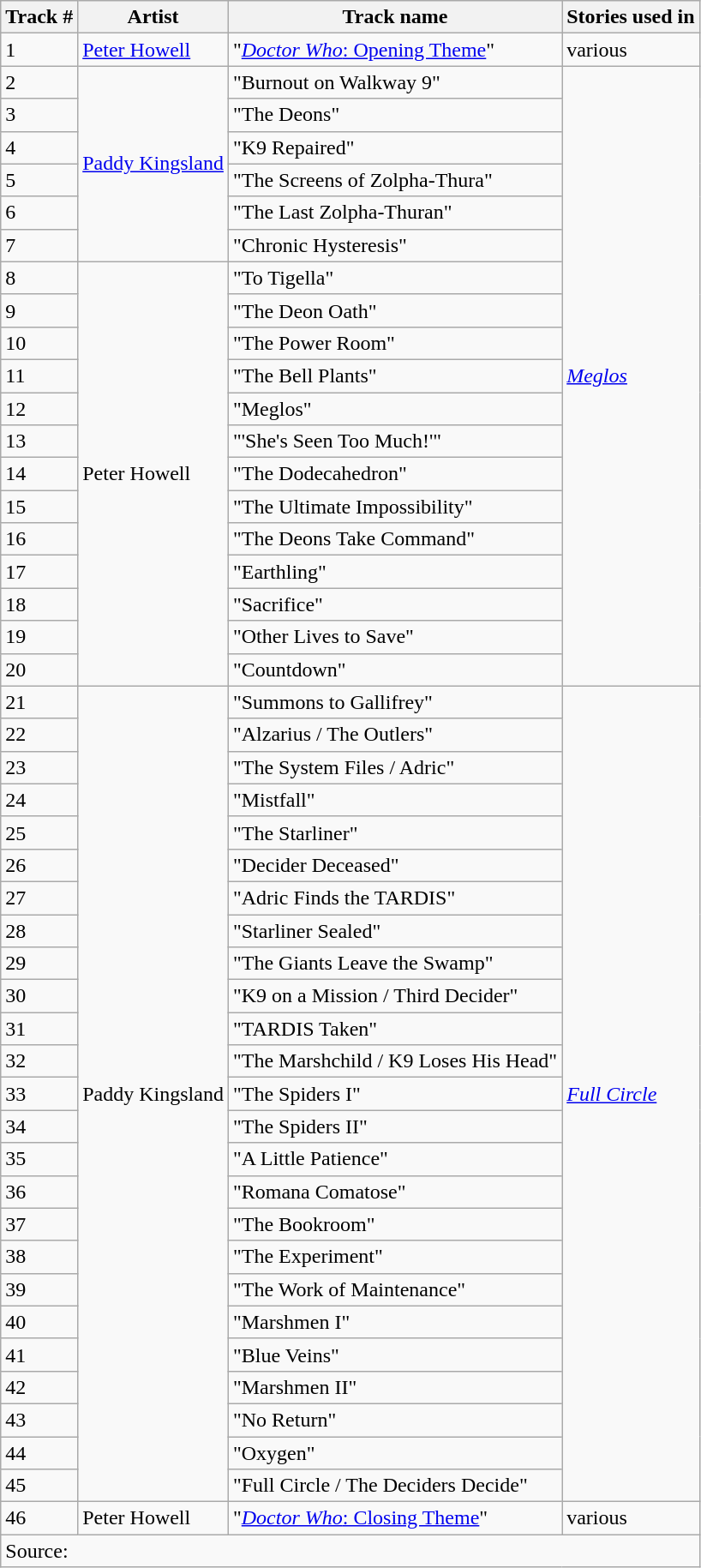<table class="wikitable">
<tr>
<th>Track #</th>
<th>Artist</th>
<th>Track name</th>
<th>Stories used in</th>
</tr>
<tr>
<td>1</td>
<td><a href='#'>Peter Howell</a></td>
<td>"<a href='#'><em>Doctor Who</em>: Opening Theme</a>"</td>
<td>various</td>
</tr>
<tr>
<td>2</td>
<td rowspan=6><a href='#'>Paddy Kingsland</a></td>
<td>"Burnout on Walkway 9"</td>
<td rowspan=19><em><a href='#'>Meglos</a></em></td>
</tr>
<tr>
<td>3</td>
<td>"The Deons"</td>
</tr>
<tr>
<td>4</td>
<td>"K9 Repaired"</td>
</tr>
<tr>
<td>5</td>
<td>"The Screens of Zolpha-Thura"</td>
</tr>
<tr>
<td>6</td>
<td>"The Last Zolpha-Thuran"</td>
</tr>
<tr>
<td>7</td>
<td>"Chronic Hysteresis"</td>
</tr>
<tr>
<td>8</td>
<td rowspan=13>Peter Howell</td>
<td>"To Tigella"</td>
</tr>
<tr>
<td>9</td>
<td>"The Deon Oath"</td>
</tr>
<tr>
<td>10</td>
<td>"The Power Room"</td>
</tr>
<tr>
<td>11</td>
<td>"The Bell Plants"</td>
</tr>
<tr>
<td>12</td>
<td>"Meglos"</td>
</tr>
<tr>
<td>13</td>
<td>"'She's Seen Too Much!'"</td>
</tr>
<tr>
<td>14</td>
<td>"The Dodecahedron"</td>
</tr>
<tr>
<td>15</td>
<td>"The Ultimate Impossibility"</td>
</tr>
<tr>
<td>16</td>
<td>"The Deons Take Command"</td>
</tr>
<tr>
<td>17</td>
<td>"Earthling"</td>
</tr>
<tr>
<td>18</td>
<td>"Sacrifice"</td>
</tr>
<tr>
<td>19</td>
<td>"Other Lives to Save"</td>
</tr>
<tr>
<td>20</td>
<td>"Countdown"</td>
</tr>
<tr>
<td>21</td>
<td rowspan=25>Paddy Kingsland</td>
<td>"Summons to Gallifrey"</td>
<td rowspan=25><em><a href='#'>Full Circle</a></em></td>
</tr>
<tr>
<td>22</td>
<td>"Alzarius / The Outlers"</td>
</tr>
<tr>
<td>23</td>
<td>"The System Files / Adric"</td>
</tr>
<tr>
<td>24</td>
<td>"Mistfall"</td>
</tr>
<tr>
<td>25</td>
<td>"The Starliner"</td>
</tr>
<tr>
<td>26</td>
<td>"Decider Deceased"</td>
</tr>
<tr>
<td>27</td>
<td>"Adric Finds the TARDIS"</td>
</tr>
<tr>
<td>28</td>
<td>"Starliner Sealed"</td>
</tr>
<tr>
<td>29</td>
<td>"The Giants Leave the Swamp"</td>
</tr>
<tr>
<td>30</td>
<td>"K9 on a Mission / Third Decider"</td>
</tr>
<tr>
<td>31</td>
<td>"TARDIS Taken"</td>
</tr>
<tr>
<td>32</td>
<td>"The Marshchild / K9 Loses His Head"</td>
</tr>
<tr>
<td>33</td>
<td>"The Spiders I"</td>
</tr>
<tr>
<td>34</td>
<td>"The Spiders II"</td>
</tr>
<tr>
<td>35</td>
<td>"A Little Patience"</td>
</tr>
<tr>
<td>36</td>
<td>"Romana Comatose"</td>
</tr>
<tr>
<td>37</td>
<td>"The Bookroom"</td>
</tr>
<tr>
<td>38</td>
<td>"The Experiment"</td>
</tr>
<tr>
<td>39</td>
<td>"The Work of Maintenance"</td>
</tr>
<tr>
<td>40</td>
<td>"Marshmen I"</td>
</tr>
<tr>
<td>41</td>
<td>"Blue Veins"</td>
</tr>
<tr>
<td>42</td>
<td>"Marshmen II"</td>
</tr>
<tr>
<td>43</td>
<td>"No Return"</td>
</tr>
<tr>
<td>44</td>
<td>"Oxygen"</td>
</tr>
<tr>
<td>45</td>
<td>"Full Circle / The Deciders Decide"</td>
</tr>
<tr>
<td>46</td>
<td>Peter Howell</td>
<td>"<a href='#'><em>Doctor Who</em>: Closing Theme</a>"</td>
<td>various</td>
</tr>
<tr>
<td colspan=4>Source:</td>
</tr>
</table>
